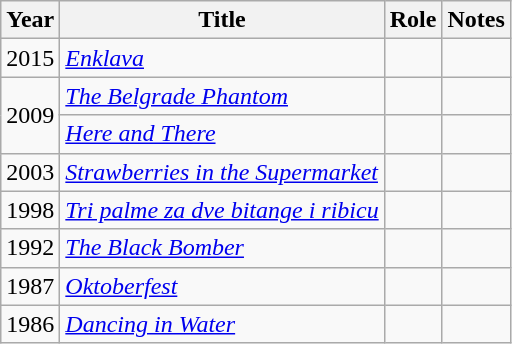<table class="wikitable sortable">
<tr>
<th>Year</th>
<th>Title</th>
<th>Role</th>
<th class="unsortable">Notes</th>
</tr>
<tr>
<td>2015</td>
<td><em><a href='#'>Enklava</a></em></td>
<td></td>
<td></td>
</tr>
<tr>
<td rowspan=2>2009</td>
<td><em><a href='#'>The Belgrade Phantom</a></em></td>
<td></td>
<td></td>
</tr>
<tr>
<td><em><a href='#'>Here and There</a></em></td>
<td></td>
<td></td>
</tr>
<tr>
<td>2003</td>
<td><em><a href='#'>Strawberries in the Supermarket</a></em></td>
<td></td>
<td></td>
</tr>
<tr>
<td>1998</td>
<td><em><a href='#'>Tri palme za dve bitange i ribicu</a></em></td>
<td></td>
<td></td>
</tr>
<tr>
<td>1992</td>
<td><em><a href='#'>The Black Bomber</a></em></td>
<td></td>
<td></td>
</tr>
<tr>
<td>1987</td>
<td><em><a href='#'>Oktoberfest</a></em></td>
<td></td>
<td></td>
</tr>
<tr>
<td>1986</td>
<td><em><a href='#'>Dancing in Water</a></em></td>
<td></td>
<td></td>
</tr>
</table>
